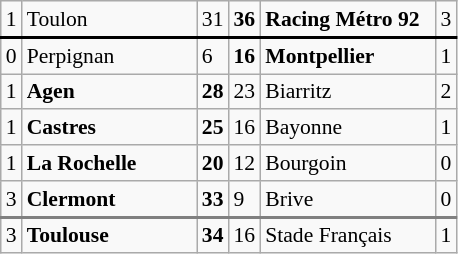<table class="wikitable left" cellpadding="0" cellspacing="0" style="font-size:90%;">
<tr style="border-bottom:2px solid black;">
<td>1</td>
<td>Toulon</td>
<td>31</td>
<td><strong>36</strong></td>
<td><strong>Racing Métro 92</strong></td>
<td>3</td>
</tr>
<tr>
<td>0</td>
<td width="110px">Perpignan</td>
<td>6</td>
<td><strong>16</strong></td>
<td width="110px"><strong>Montpellier</strong></td>
<td>1</td>
</tr>
<tr>
<td>1</td>
<td><strong>Agen</strong></td>
<td><strong>28</strong></td>
<td>23</td>
<td>Biarritz</td>
<td>2</td>
</tr>
<tr>
<td>1</td>
<td><strong>Castres</strong></td>
<td><strong>25</strong></td>
<td>16</td>
<td>Bayonne</td>
<td>1</td>
</tr>
<tr>
<td>1</td>
<td><strong>La Rochelle</strong></td>
<td><strong>20</strong></td>
<td>12</td>
<td>Bourgoin</td>
<td>0</td>
</tr>
<tr style="border-bottom:2px solid grey;">
<td>3</td>
<td><strong>Clermont</strong></td>
<td><strong>33</strong></td>
<td>9</td>
<td>Brive</td>
<td>0</td>
</tr>
<tr>
<td>3</td>
<td><strong>Toulouse</strong></td>
<td><strong>34</strong></td>
<td>16</td>
<td>Stade Français</td>
<td>1</td>
</tr>
</table>
